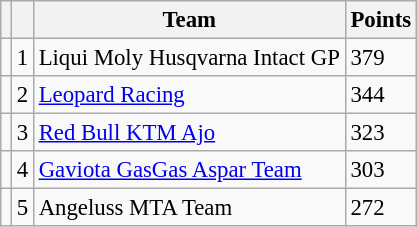<table class="wikitable" style="font-size: 95%;">
<tr>
<th></th>
<th></th>
<th>Team</th>
<th>Points</th>
</tr>
<tr>
<td></td>
<td align=center>1</td>
<td> Liqui Moly Husqvarna Intact GP</td>
<td align=left>379</td>
</tr>
<tr>
<td></td>
<td align=center>2</td>
<td> <a href='#'>Leopard Racing</a></td>
<td align=left>344</td>
</tr>
<tr>
<td></td>
<td align=center>3</td>
<td> <a href='#'>Red Bull KTM Ajo</a></td>
<td align=left>323</td>
</tr>
<tr>
<td></td>
<td align=center>4</td>
<td> <a href='#'>Gaviota GasGas Aspar Team</a></td>
<td align=left>303</td>
</tr>
<tr>
<td></td>
<td align=center>5</td>
<td> Angeluss MTA Team</td>
<td align=left>272</td>
</tr>
</table>
